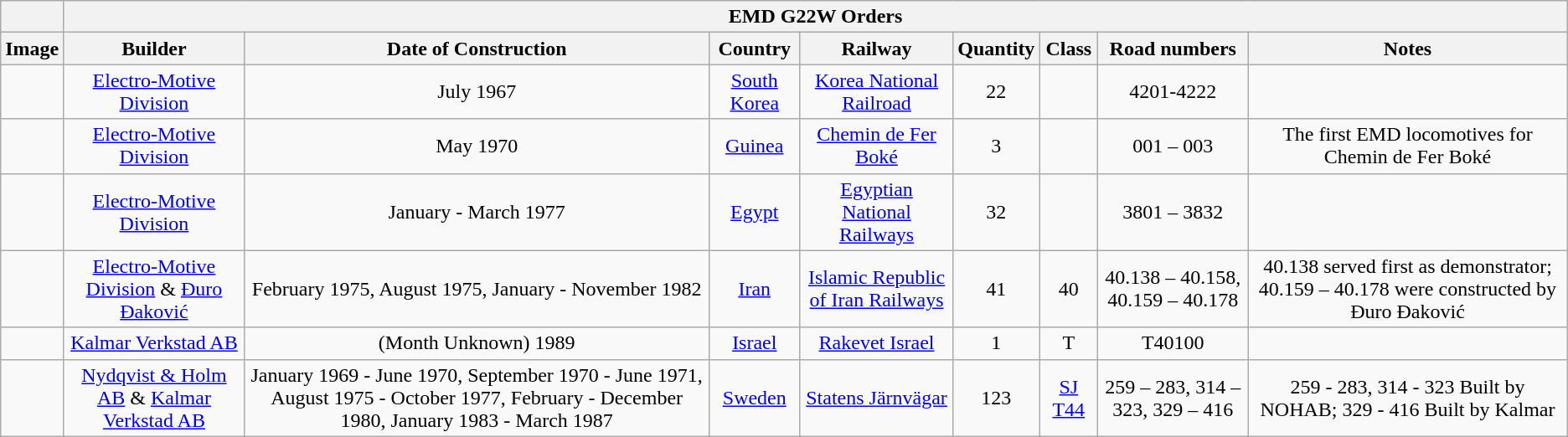<table class="wikitable">
<tr>
<th></th>
<th colspan="8">EMD G22W Orders</th>
</tr>
<tr>
<th>Image</th>
<th>Builder</th>
<th>Date of Construction</th>
<th>Country</th>
<th>Railway</th>
<th>Quantity</th>
<th>Class</th>
<th>Road numbers</th>
<th>Notes</th>
</tr>
<tr align="center">
<td></td>
<td><a href='#'>Electro-Motive Division</a></td>
<td>July 1967</td>
<td><a href='#'>South Korea</a></td>
<td><a href='#'>Korea National Railroad</a></td>
<td>22</td>
<td></td>
<td>4201-4222</td>
<td></td>
</tr>
<tr align="center">
<td></td>
<td><a href='#'>Electro-Motive Division</a></td>
<td>May 1970</td>
<td><a href='#'>Guinea</a></td>
<td><a href='#'>Chemin de Fer Boké</a></td>
<td>3</td>
<td></td>
<td>001 – 003</td>
<td>The first EMD locomotives for Chemin de Fer Boké</td>
</tr>
<tr align="center">
<td></td>
<td><a href='#'>Electro-Motive Division</a></td>
<td>January - March 1977</td>
<td><a href='#'>Egypt</a></td>
<td><a href='#'>Egyptian National Railways</a></td>
<td>32</td>
<td></td>
<td>3801 – 3832</td>
<td></td>
</tr>
<tr align="center">
<td></td>
<td><a href='#'>Electro-Motive Division</a> & <a href='#'>Đuro Đaković</a></td>
<td>February 1975, August 1975, January - November 1982</td>
<td><a href='#'>Iran</a></td>
<td><a href='#'>Islamic Republic of Iran Railways</a></td>
<td>41</td>
<td>40</td>
<td>40.138 – 40.158, 40.159 – 40.178</td>
<td>40.138 served first as demonstrator; 40.159 – 40.178 were constructed by Đuro Đaković</td>
</tr>
<tr align="center">
<td></td>
<td><a href='#'>Kalmar Verkstad AB</a></td>
<td>(Month Unknown) 1989</td>
<td><a href='#'>Israel</a></td>
<td><a href='#'>Rakevet Israel</a></td>
<td>1</td>
<td>T</td>
<td>T40100</td>
<td></td>
</tr>
<tr align="center">
<td></td>
<td><a href='#'>Nydqvist & Holm AB</a> & <a href='#'>Kalmar Verkstad AB</a></td>
<td>January 1969 - June 1970, September 1970 - June 1971, August 1975 - October 1977, February - December 1980, January 1983 - March 1987</td>
<td><a href='#'>Sweden</a></td>
<td><a href='#'>Statens Järnvägar</a></td>
<td>123</td>
<td><a href='#'>SJ T44</a></td>
<td>259 – 283, 314 – 323, 329 – 416</td>
<td>259 - 283, 314 - 323 Built by NOHAB; 329 - 416 Built by Kalmar</td>
</tr>
</table>
